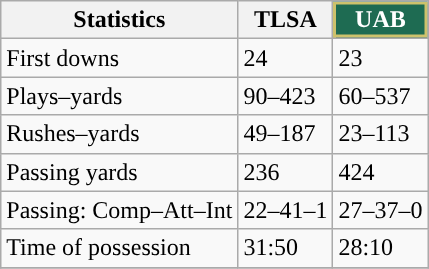<table class="wikitable" style="float: left;">
<tr>
<th>Statistics</th>
<th>TLSA</th>
<th style="background-color:#1E6B52;color:#FFFFFF;box-shadow: inset 2px 2px 0 #CDC26C, inset -2px -2px 0 #CDC26C">UAB</th>
</tr>
<tr>
<td>First downs</td>
<td>24</td>
<td>23</td>
</tr>
<tr>
<td>Plays–yards</td>
<td>90–423</td>
<td>60–537</td>
</tr>
<tr>
<td>Rushes–yards</td>
<td>49–187</td>
<td>23–113</td>
</tr>
<tr>
<td>Passing yards</td>
<td>236</td>
<td>424</td>
</tr>
<tr>
<td>Passing: Comp–Att–Int</td>
<td>22–41–1</td>
<td>27–37–0</td>
</tr>
<tr>
<td>Time of possession</td>
<td>31:50</td>
<td>28:10</td>
</tr>
<tr>
</tr>
</table>
